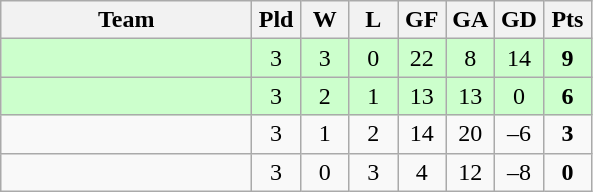<table class="wikitable" style="text-align:center;">
<tr>
<th width=160>Team</th>
<th width=25>Pld</th>
<th width=25>W</th>
<th width=25>L</th>
<th width=25>GF</th>
<th width=25>GA</th>
<th width=25>GD</th>
<th width=25>Pts</th>
</tr>
<tr bgcolor=#ccffcc>
<td align=left></td>
<td>3</td>
<td>3</td>
<td>0</td>
<td>22</td>
<td>8</td>
<td>14</td>
<td><strong>9</strong></td>
</tr>
<tr bgcolor=#ccffcc>
<td align=left></td>
<td>3</td>
<td>2</td>
<td>1</td>
<td>13</td>
<td>13</td>
<td>0</td>
<td><strong>6</strong></td>
</tr>
<tr>
<td align=left></td>
<td>3</td>
<td>1</td>
<td>2</td>
<td>14</td>
<td>20</td>
<td>–6</td>
<td><strong>3</strong></td>
</tr>
<tr>
<td align=left></td>
<td>3</td>
<td>0</td>
<td>3</td>
<td>4</td>
<td>12</td>
<td>–8</td>
<td><strong>0</strong></td>
</tr>
</table>
